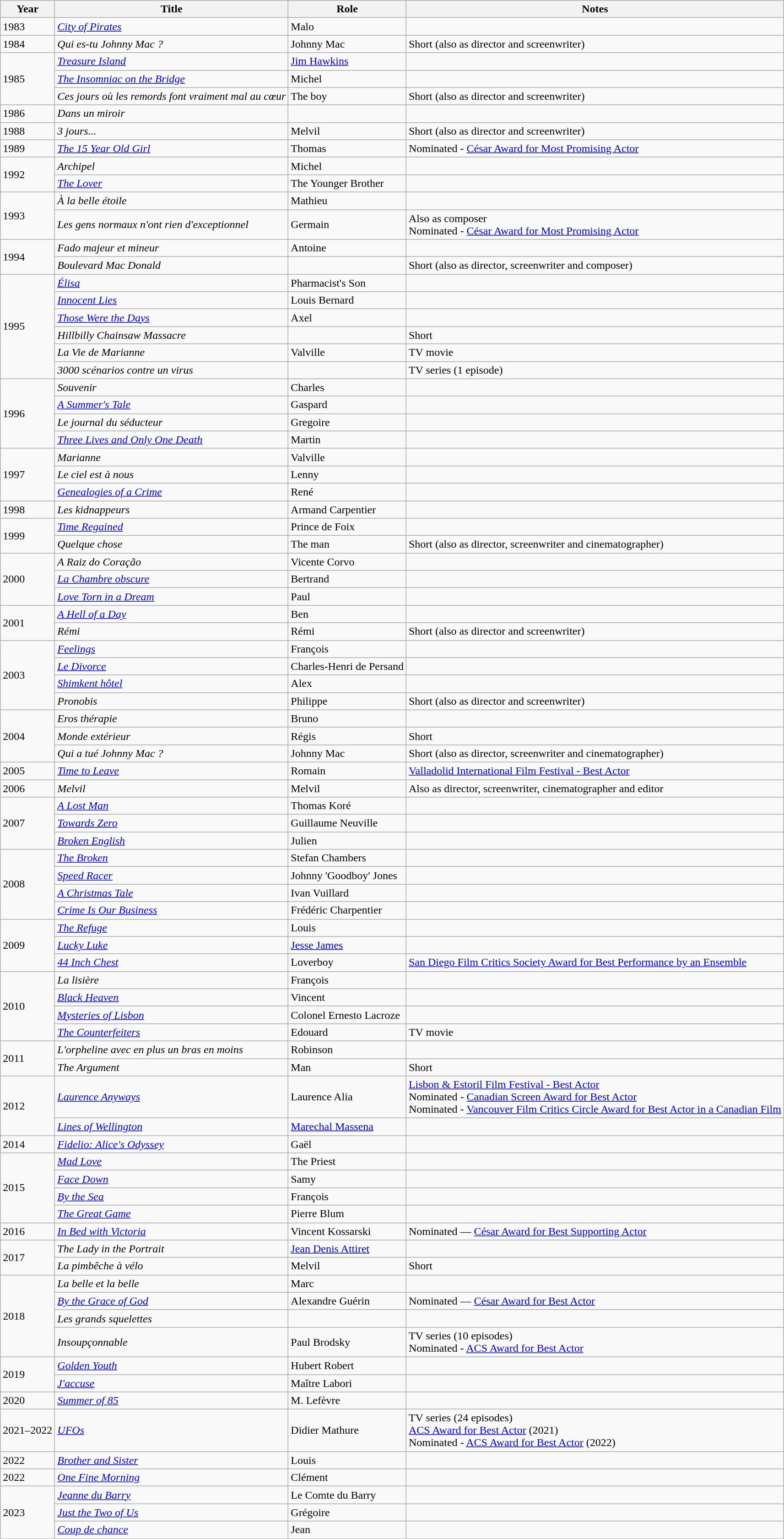<table class="wikitable sortable">
<tr>
<th>Year</th>
<th>Title</th>
<th>Role</th>
<th class="unsortable">Notes</th>
</tr>
<tr>
<td>1983</td>
<td><em><a href='#'>City of Pirates</a></em></td>
<td>Malo</td>
<td></td>
</tr>
<tr>
<td>1984</td>
<td><em>Qui es-tu Johnny Mac ?</em></td>
<td>Johnny Mac</td>
<td>Short (also as director and screenwriter)</td>
</tr>
<tr>
<td rowspan=3>1985</td>
<td><em><a href='#'>Treasure Island</a></em></td>
<td><a href='#'>Jim Hawkins</a></td>
<td></td>
</tr>
<tr>
<td><em><a href='#'>The Insomniac on the Bridge</a></em></td>
<td>Michel</td>
<td></td>
</tr>
<tr>
<td><em>Ces jours où les remords font vraiment mal au cœur</em></td>
<td>The boy</td>
<td>Short (also as director and screenwriter)</td>
</tr>
<tr>
<td>1986</td>
<td><em>Dans un miroir</em></td>
<td></td>
<td></td>
</tr>
<tr>
<td>1988</td>
<td><em>3 jours...</em></td>
<td>Melvil</td>
<td>Short (also as director and screenwriter)</td>
</tr>
<tr>
<td>1989</td>
<td><em><a href='#'>The 15 Year Old Girl</a></em></td>
<td>Thomas</td>
<td>Nominated - <a href='#'>César Award for Most Promising Actor</a></td>
</tr>
<tr>
<td rowspan=2>1992</td>
<td><em>Archipel</em></td>
<td>Michel</td>
<td></td>
</tr>
<tr>
<td><em><a href='#'>The Lover</a></em></td>
<td>The Younger Brother</td>
<td></td>
</tr>
<tr>
<td rowspan=2>1993</td>
<td><em>À la belle étoile</em></td>
<td>Mathieu</td>
<td></td>
</tr>
<tr>
<td><em>Les gens normaux n'ont rien d'exceptionnel</em></td>
<td>Germain</td>
<td>Also as composer<br>Nominated - <a href='#'>César Award for Most Promising Actor</a></td>
</tr>
<tr>
<td rowspan=2>1994</td>
<td><em>Fado majeur et mineur</em></td>
<td>Antoine</td>
<td></td>
</tr>
<tr>
<td><em>Boulevard Mac Donald</em></td>
<td></td>
<td>Short (also as director, screenwriter and composer)</td>
</tr>
<tr>
<td rowspan=6>1995</td>
<td><em><a href='#'>Élisa</a></em></td>
<td>Pharmacist's Son</td>
<td></td>
</tr>
<tr>
<td><em><a href='#'>Innocent Lies</a></em></td>
<td>Louis Bernard</td>
<td></td>
</tr>
<tr>
<td><em><a href='#'>Those Were the Days</a></em></td>
<td>Axel</td>
<td></td>
</tr>
<tr>
<td><em>Hillbilly Chainsaw Massacre</em></td>
<td></td>
<td>Short</td>
</tr>
<tr>
<td><em>La Vie de Marianne</em></td>
<td>Valville</td>
<td>TV movie</td>
</tr>
<tr>
<td><em>3000 scénarios contre un virus</em></td>
<td></td>
<td>TV series (1 episode)</td>
</tr>
<tr>
<td rowspan=4>1996</td>
<td><em>Souvenir</em></td>
<td>Charles</td>
<td></td>
</tr>
<tr>
<td><em><a href='#'>A Summer's Tale</a></em></td>
<td>Gaspard</td>
<td></td>
</tr>
<tr>
<td><em>Le journal du séducteur</em></td>
<td>Gregoire</td>
<td></td>
</tr>
<tr>
<td><em><a href='#'>Three Lives and Only One Death</a></em></td>
<td>Martin</td>
<td></td>
</tr>
<tr>
<td rowspan=3>1997</td>
<td><em>Marianne</em></td>
<td>Valville</td>
<td></td>
</tr>
<tr>
<td><em>Le ciel est à nous</em></td>
<td>Lenny</td>
<td></td>
</tr>
<tr>
<td><em><a href='#'>Genealogies of a Crime</a></em></td>
<td>René</td>
<td></td>
</tr>
<tr>
<td>1998</td>
<td><em>Les kidnappeurs</em></td>
<td>Armand Carpentier</td>
<td></td>
</tr>
<tr>
<td rowspan=2>1999</td>
<td><em><a href='#'>Time Regained</a></em></td>
<td>Prince de Foix</td>
<td></td>
</tr>
<tr>
<td><em>Quelque chose</em></td>
<td>The man</td>
<td>Short (also as director, screenwriter and cinematographer)</td>
</tr>
<tr>
<td rowspan=3>2000</td>
<td><em>A Raiz do Coração</em></td>
<td>Vicente Corvo</td>
<td></td>
</tr>
<tr>
<td><em><a href='#'>La Chambre obscure</a></em></td>
<td>Bertrand</td>
<td></td>
</tr>
<tr>
<td><em><a href='#'>Love Torn in a Dream</a></em></td>
<td>Paul</td>
<td></td>
</tr>
<tr>
<td rowspan=2>2001</td>
<td><em><a href='#'>A Hell of a Day</a></em></td>
<td>Ben</td>
<td></td>
</tr>
<tr>
<td><em>Rémi</em></td>
<td>Rémi</td>
<td>Short (also as director and screenwriter)</td>
</tr>
<tr>
<td rowspan=4>2003</td>
<td><em><a href='#'>Feelings</a></em></td>
<td>François</td>
<td></td>
</tr>
<tr>
<td><em><a href='#'>Le Divorce</a></em></td>
<td>Charles-Henri de Persand</td>
<td></td>
</tr>
<tr>
<td><em><a href='#'>Shimkent hôtel</a></em></td>
<td>Alex</td>
<td></td>
</tr>
<tr>
<td><em>Pronobis</em></td>
<td>Philippe</td>
<td>Short (also as director and screenwriter)</td>
</tr>
<tr>
<td rowspan=3>2004</td>
<td><em>Eros thérapie</em></td>
<td>Bruno</td>
<td></td>
</tr>
<tr>
<td><em>Monde extérieur</em></td>
<td>Régis</td>
<td>Short</td>
</tr>
<tr>
<td><em>Qui a tué Johnny Mac ?</em></td>
<td>Johnny Mac</td>
<td>Short (also as director, screenwriter and cinematographer)</td>
</tr>
<tr>
<td>2005</td>
<td><em><a href='#'>Time to Leave</a></em></td>
<td>Romain</td>
<td><a href='#'>Valladolid International Film Festival - Best Actor</a></td>
</tr>
<tr>
<td>2006</td>
<td><em>Melvil</em></td>
<td>Melvil</td>
<td>Also as director, screenwriter, cinematographer and editor</td>
</tr>
<tr>
<td rowspan=3>2007</td>
<td><em><a href='#'>A Lost Man</a></em></td>
<td>Thomas Koré</td>
<td></td>
</tr>
<tr>
<td><em><a href='#'>Towards Zero</a></em></td>
<td>Guillaume Neuville</td>
<td></td>
</tr>
<tr>
<td><em><a href='#'>Broken English</a></em></td>
<td>Julien</td>
<td></td>
</tr>
<tr>
<td rowspan=4>2008</td>
<td><em><a href='#'>The Broken</a></em></td>
<td>Stefan Chambers</td>
<td></td>
</tr>
<tr>
<td><em><a href='#'>Speed Racer</a></em></td>
<td>Johnny 'Goodboy' Jones</td>
<td></td>
</tr>
<tr>
<td><em><a href='#'>A Christmas Tale</a></em></td>
<td>Ivan Vuillard</td>
<td></td>
</tr>
<tr>
<td><em><a href='#'>Crime Is Our Business</a></em></td>
<td>Frédéric Charpentier</td>
<td></td>
</tr>
<tr>
<td rowspan=3>2009</td>
<td><em><a href='#'>The Refuge</a></em></td>
<td>Louis</td>
<td></td>
</tr>
<tr>
<td><em><a href='#'>Lucky Luke</a></em></td>
<td><a href='#'>Jesse James</a></td>
<td></td>
</tr>
<tr>
<td><em><a href='#'>44 Inch Chest</a></em></td>
<td>Loverboy</td>
<td><a href='#'>San Diego Film Critics Society Award for Best Performance by an Ensemble</a></td>
</tr>
<tr>
<td rowspan=4>2010</td>
<td><em>La lisière</em></td>
<td>François</td>
<td></td>
</tr>
<tr>
<td><em><a href='#'>Black Heaven</a></em></td>
<td>Vincent</td>
<td></td>
</tr>
<tr>
<td><em><a href='#'>Mysteries of Lisbon</a></em></td>
<td>Colonel Ernesto Lacroze</td>
<td></td>
</tr>
<tr>
<td><em><a href='#'>The Counterfeiters</a></em></td>
<td>Edouard</td>
<td>TV movie</td>
</tr>
<tr>
<td rowspan=2>2011</td>
<td><em>L'orpheline avec en plus un bras en moins</em></td>
<td>Robinson</td>
<td></td>
</tr>
<tr>
<td><em>The Argument</em></td>
<td>Man</td>
<td>Short</td>
</tr>
<tr>
<td rowspan=2>2012</td>
<td><em><a href='#'>Laurence Anyways</a></em></td>
<td>Laurence Alia</td>
<td><a href='#'>Lisbon & Estoril Film Festival - Best Actor</a><br>Nominated - <a href='#'>Canadian Screen Award for Best Actor</a><br>Nominated - <a href='#'>Vancouver Film Critics Circle Award for Best Actor in a Canadian Film</a></td>
</tr>
<tr>
<td><em><a href='#'>Lines of Wellington</a></em></td>
<td><a href='#'>Marechal Massena</a></td>
<td></td>
</tr>
<tr>
<td>2014</td>
<td><em><a href='#'>Fidelio: Alice's Odyssey</a></em></td>
<td>Gaël</td>
<td></td>
</tr>
<tr>
<td rowspan=4>2015</td>
<td><em><a href='#'>Mad Love</a></em></td>
<td>The Priest</td>
<td></td>
</tr>
<tr>
<td><em><a href='#'>Face Down</a></em></td>
<td>Samy</td>
<td></td>
</tr>
<tr>
<td><em><a href='#'>By the Sea</a></em></td>
<td>François</td>
<td></td>
</tr>
<tr>
<td><em><a href='#'>The Great Game</a></em></td>
<td>Pierre Blum</td>
<td></td>
</tr>
<tr>
<td>2016</td>
<td><em><a href='#'>In Bed with Victoria</a></em></td>
<td>Vincent Kossarski</td>
<td>Nominated — <a href='#'>César Award for Best Supporting Actor</a></td>
</tr>
<tr>
<td rowspan=2>2017</td>
<td><em>The Lady in the Portrait</em></td>
<td><a href='#'>Jean Denis Attiret</a></td>
<td></td>
</tr>
<tr>
<td><em>La pimbêche à vélo</em></td>
<td>Melvil</td>
<td>Short</td>
</tr>
<tr>
<td rowspan=4>2018</td>
<td><em>La belle et la belle</em></td>
<td>Marc</td>
<td></td>
</tr>
<tr>
<td><em><a href='#'>By the Grace of God</a></em></td>
<td>Alexandre Guérin</td>
<td>Nominated — <a href='#'>César Award for Best Actor</a></td>
</tr>
<tr>
<td><em>Les grands squelettes</em></td>
<td></td>
<td></td>
</tr>
<tr>
<td><em>Insoupçonnable</em></td>
<td>Paul Brodsky</td>
<td>TV series (10 episodes)<br>Nominated - <a href='#'>ACS Award for Best Actor</a></td>
</tr>
<tr>
<td rowspan=2>2019</td>
<td><em><a href='#'>Golden Youth</a></em></td>
<td>Hubert Robert</td>
<td></td>
</tr>
<tr>
<td><em><a href='#'>J'accuse</a></em></td>
<td>Maître Labori</td>
<td></td>
</tr>
<tr>
<td>2020</td>
<td><em><a href='#'>Summer of 85</a></em></td>
<td>M. Lefèvre</td>
<td></td>
</tr>
<tr>
<td>2021–2022</td>
<td><em><a href='#'>UFOs</a></em></td>
<td>Didier Mathure</td>
<td>TV series (24 episodes)<br><a href='#'>ACS Award for Best Actor</a> (2021)<br>Nominated - <a href='#'>ACS Award for Best Actor</a> (2022)</td>
</tr>
<tr>
<td>2022</td>
<td><em><a href='#'>Brother and Sister</a></em></td>
<td>Louis</td>
<td></td>
</tr>
<tr>
<td>2022</td>
<td><em><a href='#'>One Fine Morning</a></em></td>
<td>Clément</td>
<td></td>
</tr>
<tr>
<td rowspan="3">2023</td>
<td><em><a href='#'>Jeanne du Barry</a></em></td>
<td>Le Comte du Barry</td>
<td></td>
</tr>
<tr>
<td><em><a href='#'>Just the Two of Us</a></em></td>
<td>Grégoire</td>
<td></td>
</tr>
<tr>
<td><em><a href='#'>Coup de chance</a></em></td>
<td>Jean</td>
<td></td>
</tr>
</table>
